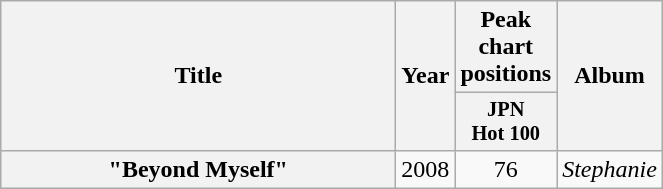<table class="wikitable plainrowheaders" style="text-align:center;">
<tr>
<th scope="col" rowspan="2" style="width:16em;">Title</th>
<th scope="col" rowspan="2">Year</th>
<th scope="col" colspan="1">Peak chart positions</th>
<th scope="col" rowspan="2">Album</th>
</tr>
<tr>
<th style="width:3em;font-size:85%">JPN<br>Hot 100<br></th>
</tr>
<tr>
<th scope="row">"Beyond Myself"</th>
<td>2008</td>
<td>76</td>
<td><em>Stephanie</em></td>
</tr>
</table>
